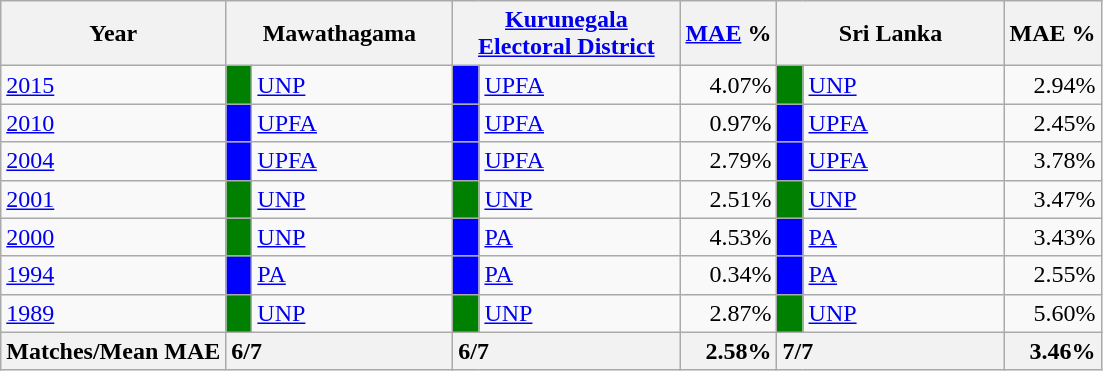<table class="wikitable">
<tr>
<th>Year</th>
<th colspan="2" width="144px">Mawathagama</th>
<th colspan="2" width="144px"><a href='#'>Kurunegala Electoral District</a></th>
<th><a href='#'>MAE</a> %</th>
<th colspan="2" width="144px">Sri Lanka</th>
<th>MAE %</th>
</tr>
<tr>
<td><a href='#'>2015</a></td>
<td style="background-color:green;" width="10px"></td>
<td style="text-align:left;"><a href='#'>UNP</a></td>
<td style="background-color:blue;" width="10px"></td>
<td style="text-align:left;"><a href='#'>UPFA</a></td>
<td style="text-align:right;">4.07%</td>
<td style="background-color:green;" width="10px"></td>
<td style="text-align:left;"><a href='#'>UNP</a></td>
<td style="text-align:right;">2.94%</td>
</tr>
<tr>
<td><a href='#'>2010</a></td>
<td style="background-color:blue;" width="10px"></td>
<td style="text-align:left;"><a href='#'>UPFA</a></td>
<td style="background-color:blue;" width="10px"></td>
<td style="text-align:left;"><a href='#'>UPFA</a></td>
<td style="text-align:right;">0.97%</td>
<td style="background-color:blue;" width="10px"></td>
<td style="text-align:left;"><a href='#'>UPFA</a></td>
<td style="text-align:right;">2.45%</td>
</tr>
<tr>
<td><a href='#'>2004</a></td>
<td style="background-color:blue;" width="10px"></td>
<td style="text-align:left;"><a href='#'>UPFA</a></td>
<td style="background-color:blue;" width="10px"></td>
<td style="text-align:left;"><a href='#'>UPFA</a></td>
<td style="text-align:right;">2.79%</td>
<td style="background-color:blue;" width="10px"></td>
<td style="text-align:left;"><a href='#'>UPFA</a></td>
<td style="text-align:right;">3.78%</td>
</tr>
<tr>
<td><a href='#'>2001</a></td>
<td style="background-color:green;" width="10px"></td>
<td style="text-align:left;"><a href='#'>UNP</a></td>
<td style="background-color:green;" width="10px"></td>
<td style="text-align:left;"><a href='#'>UNP</a></td>
<td style="text-align:right;">2.51%</td>
<td style="background-color:green;" width="10px"></td>
<td style="text-align:left;"><a href='#'>UNP</a></td>
<td style="text-align:right;">3.47%</td>
</tr>
<tr>
<td><a href='#'>2000</a></td>
<td style="background-color:green;" width="10px"></td>
<td style="text-align:left;"><a href='#'>UNP</a></td>
<td style="background-color:blue;" width="10px"></td>
<td style="text-align:left;"><a href='#'>PA</a></td>
<td style="text-align:right;">4.53%</td>
<td style="background-color:blue;" width="10px"></td>
<td style="text-align:left;"><a href='#'>PA</a></td>
<td style="text-align:right;">3.43%</td>
</tr>
<tr>
<td><a href='#'>1994</a></td>
<td style="background-color:blue;" width="10px"></td>
<td style="text-align:left;"><a href='#'>PA</a></td>
<td style="background-color:blue;" width="10px"></td>
<td style="text-align:left;"><a href='#'>PA</a></td>
<td style="text-align:right;">0.34%</td>
<td style="background-color:blue;" width="10px"></td>
<td style="text-align:left;"><a href='#'>PA</a></td>
<td style="text-align:right;">2.55%</td>
</tr>
<tr>
<td><a href='#'>1989</a></td>
<td style="background-color:green;" width="10px"></td>
<td style="text-align:left;"><a href='#'>UNP</a></td>
<td style="background-color:green;" width="10px"></td>
<td style="text-align:left;"><a href='#'>UNP</a></td>
<td style="text-align:right;">2.87%</td>
<td style="background-color:green;" width="10px"></td>
<td style="text-align:left;"><a href='#'>UNP</a></td>
<td style="text-align:right;">5.60%</td>
</tr>
<tr>
<th>Matches/Mean MAE</th>
<th style="text-align:left;"colspan="2" width="144px">6/7</th>
<th style="text-align:left;"colspan="2" width="144px">6/7</th>
<th style="text-align:right;">2.58%</th>
<th style="text-align:left;"colspan="2" width="144px">7/7</th>
<th style="text-align:right;">3.46%</th>
</tr>
</table>
